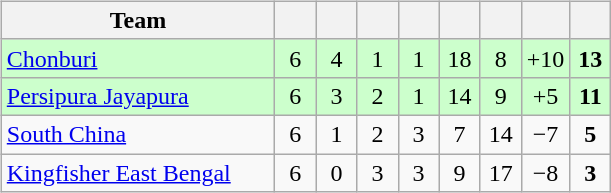<table>
<tr>
<td><br><table class="wikitable" style="text-align:center;">
<tr>
<th width=175>Team</th>
<th width=20></th>
<th width=20></th>
<th width=20></th>
<th width=20></th>
<th width=20></th>
<th width=20></th>
<th width=20></th>
<th width=20></th>
</tr>
<tr bgcolor=ccffcc>
<td align="left"> <a href='#'>Chonburi</a></td>
<td>6</td>
<td>4</td>
<td>1</td>
<td>1</td>
<td>18</td>
<td>8</td>
<td>+10</td>
<td><strong>13</strong></td>
</tr>
<tr bgcolor=ccffcc>
<td align="left"> <a href='#'>Persipura Jayapura</a></td>
<td>6</td>
<td>3</td>
<td>2</td>
<td>1</td>
<td>14</td>
<td>9</td>
<td>+5</td>
<td><strong>11</strong></td>
</tr>
<tr>
<td align="left"> <a href='#'>South China</a></td>
<td>6</td>
<td>1</td>
<td>2</td>
<td>3</td>
<td>7</td>
<td>14</td>
<td>−7</td>
<td><strong>5</strong></td>
</tr>
<tr>
<td align="left"> <a href='#'>Kingfisher East Bengal</a></td>
<td>6</td>
<td>0</td>
<td>3</td>
<td>3</td>
<td>9</td>
<td>17</td>
<td>−8</td>
<td><strong>3</strong></td>
</tr>
</table>
</td>
</tr>
</table>
